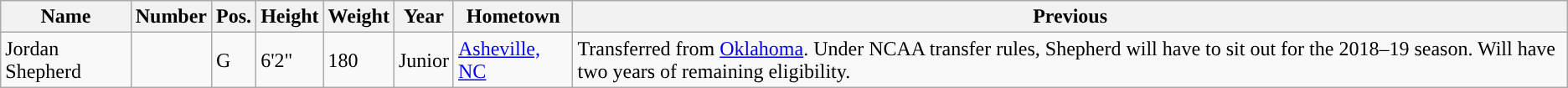<table class="wikitable sortable" border="1">
<tr>
<th>Name</th>
<th>Number</th>
<th>Pos.</th>
<th>Height</th>
<th>Weight</th>
<th>Year</th>
<th>Hometown</th>
<th>Previous</th>
</tr>
<tr>
<td>Jordan Shepherd</td>
<td></td>
<td>G</td>
<td>6'2"</td>
<td>180</td>
<td>Junior</td>
<td><a href='#'>Asheville, NC</a></td>
<td>Transferred from <a href='#'>Oklahoma</a>. Under NCAA transfer rules, Shepherd will have to sit out for the 2018–19 season. Will have two years of remaining eligibility.</td>
</tr>
</table>
